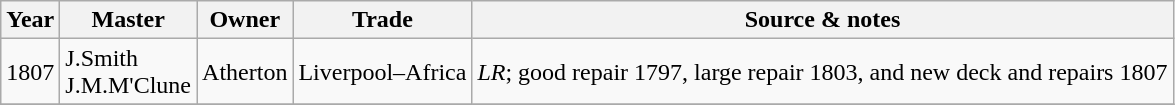<table class=" wikitable">
<tr>
<th>Year</th>
<th>Master</th>
<th>Owner</th>
<th>Trade</th>
<th>Source & notes</th>
</tr>
<tr>
<td>1807</td>
<td>J.Smith<br>J.M.M'Clune</td>
<td>Atherton</td>
<td>Liverpool–Africa</td>
<td><em>LR</em>; good repair 1797, large repair 1803, and new deck and repairs 1807</td>
</tr>
<tr>
</tr>
</table>
